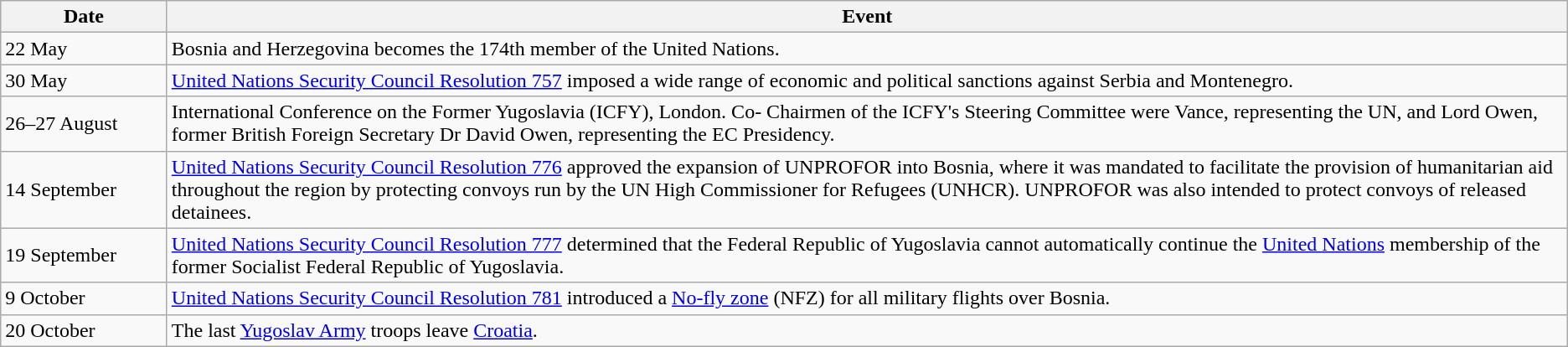<table class="wikitable">
<tr>
<th width="125">Date</th>
<th>Event</th>
</tr>
<tr>
<td>22 May</td>
<td>Bosnia and Herzegovina becomes the 174th member of the United Nations.</td>
</tr>
<tr>
<td>30 May</td>
<td><a href='#'>United Nations Security Council Resolution 757</a> imposed a wide range of economic and political sanctions against Serbia and Montenegro.</td>
</tr>
<tr>
<td>26–27 August</td>
<td>International Conference on the Former Yugoslavia (ICFY), London. Co- Chairmen of the ICFY's Steering Committee were Vance, representing the UN, and Lord Owen, former British Foreign Secretary Dr David Owen, representing the EC Presidency.</td>
</tr>
<tr>
<td>14 September</td>
<td><a href='#'>United Nations Security Council Resolution 776</a> approved the expansion of UNPROFOR into Bosnia, where it was mandated to facilitate the provision of humanitarian aid throughout the region by protecting convoys run by the UN High Commissioner for Refugees (UNHCR). UNPROFOR was also intended to protect convoys of released detainees.</td>
</tr>
<tr>
<td>19 September</td>
<td><a href='#'>United Nations Security Council Resolution 777</a> determined that the Federal Republic of Yugoslavia cannot automatically continue the <a href='#'>United Nations</a> membership of the former Socialist Federal Republic of Yugoslavia.</td>
</tr>
<tr>
<td>9 October</td>
<td><a href='#'>United Nations Security Council Resolution 781</a> introduced a <a href='#'>No-fly zone</a> (NFZ) for all military flights over Bosnia.</td>
</tr>
<tr>
<td>20 October</td>
<td>The last <a href='#'>Yugoslav Army</a> troops leave <a href='#'>Croatia</a>.</td>
</tr>
</table>
